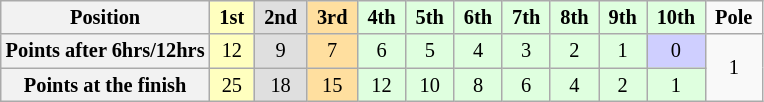<table class="wikitable" style="font-size:85%; text-align:center">
<tr>
<th>Position</th>
<td style="background:#FFFFBF;"> <strong>1st</strong> </td>
<td style="background:#DFDFDF;"> <strong>2nd</strong> </td>
<td style="background:#FFDF9F;"> <strong>3rd</strong> </td>
<td style="background:#DFFFDF;"> <strong>4th</strong> </td>
<td style="background:#DFFFDF;"> <strong>5th</strong> </td>
<td style="background:#DFFFDF;"> <strong>6th</strong> </td>
<td style="background:#DFFFDF;"> <strong>7th</strong> </td>
<td style="background:#DFFFDF;"> <strong>8th</strong> </td>
<td style="background:#DFFFDF;"> <strong>9th</strong> </td>
<td style="background:#DFFFDF;"> <strong>10th</strong> </td>
<td> <strong>Pole</strong> </td>
</tr>
<tr>
<th>Points after 6hrs/12hrs</th>
<td style="background:#FFFFBF;">12</td>
<td style="background:#DFDFDF;">9</td>
<td style="background:#FFDF9F;">7</td>
<td style="background:#DFFFDF;">6</td>
<td style="background:#DFFFDF;">5</td>
<td style="background:#DFFFDF;">4</td>
<td style="background:#DFFFDF;">3</td>
<td style="background:#DFFFDF;">2</td>
<td style="background:#DFFFDF;">1</td>
<td style="background:#CFCFFF;">0</td>
<td rowspan=2>1</td>
</tr>
<tr>
<th>Points at the finish</th>
<td style="background:#FFFFBF;">25</td>
<td style="background:#DFDFDF;">18</td>
<td style="background:#FFDF9F;">15</td>
<td style="background:#DFFFDF;">12</td>
<td style="background:#DFFFDF;">10</td>
<td style="background:#DFFFDF;">8</td>
<td style="background:#DFFFDF;">6</td>
<td style="background:#DFFFDF;">4</td>
<td style="background:#DFFFDF;">2</td>
<td style="background:#DFFFDF;">1</td>
</tr>
</table>
